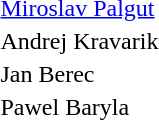<table>
<tr>
<th></th>
<td> <a href='#'>Miroslav Palgut</a></td>
</tr>
<tr>
<th></th>
<td>Andrej Kravarik</td>
</tr>
<tr>
<th></th>
<td>Jan Berec</td>
</tr>
<tr>
<th></th>
<td>Pawel Baryla</td>
</tr>
<tr>
</tr>
</table>
